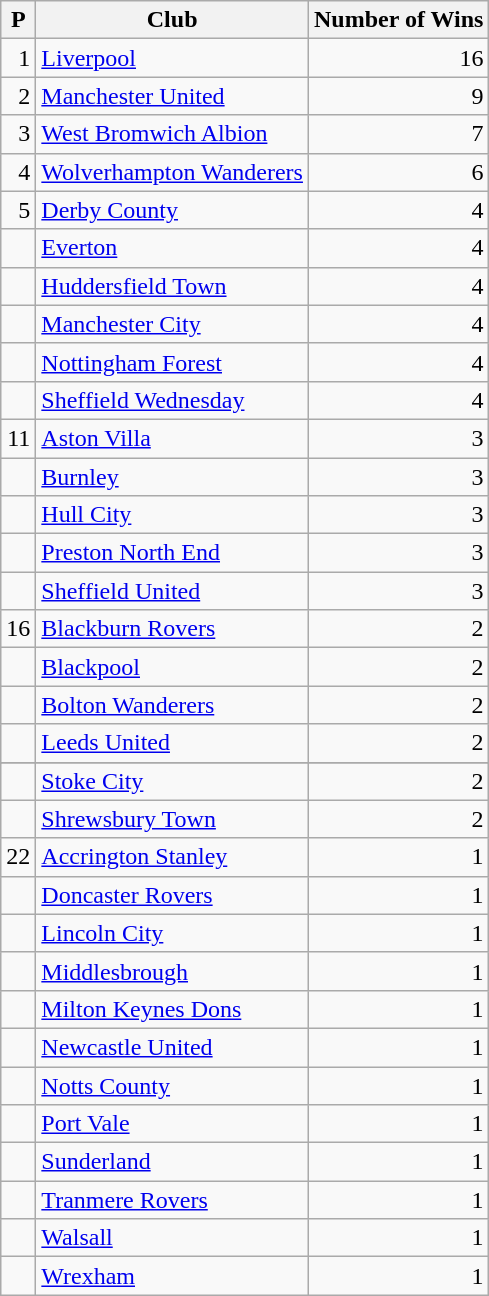<table class="wikitable" style="text-align: right;">
<tr>
<th>P</th>
<th>Club</th>
<th>Number of Wins</th>
</tr>
<tr>
<td>1</td>
<td align=left><a href='#'>Liverpool</a></td>
<td>16</td>
</tr>
<tr>
<td>2</td>
<td align=left><a href='#'>Manchester United</a></td>
<td>9</td>
</tr>
<tr>
<td>3</td>
<td align=left><a href='#'>West Bromwich Albion</a></td>
<td>7</td>
</tr>
<tr>
<td>4</td>
<td align=left><a href='#'>Wolverhampton Wanderers</a></td>
<td>6</td>
</tr>
<tr>
<td>5</td>
<td align=left><a href='#'>Derby County</a></td>
<td>4</td>
</tr>
<tr>
<td></td>
<td align=left><a href='#'>Everton</a></td>
<td>4</td>
</tr>
<tr>
<td></td>
<td align=left><a href='#'>Huddersfield Town</a></td>
<td>4</td>
</tr>
<tr>
<td></td>
<td align=left><a href='#'>Manchester City</a></td>
<td>4</td>
</tr>
<tr>
<td></td>
<td align=left><a href='#'>Nottingham Forest</a></td>
<td>4</td>
</tr>
<tr>
<td></td>
<td align=left><a href='#'>Sheffield Wednesday</a></td>
<td>4</td>
</tr>
<tr>
<td>11</td>
<td align=left><a href='#'>Aston Villa</a></td>
<td>3</td>
</tr>
<tr>
<td></td>
<td align=left><a href='#'>Burnley</a></td>
<td>3</td>
</tr>
<tr>
<td></td>
<td align=left><a href='#'>Hull City</a></td>
<td>3</td>
</tr>
<tr>
<td></td>
<td align=left><a href='#'>Preston North End</a></td>
<td>3</td>
</tr>
<tr>
<td></td>
<td align=left><a href='#'>Sheffield United</a></td>
<td>3</td>
</tr>
<tr>
<td>16</td>
<td align=left><a href='#'>Blackburn Rovers</a></td>
<td>2</td>
</tr>
<tr>
<td></td>
<td align=left><a href='#'>Blackpool</a></td>
<td>2</td>
</tr>
<tr>
<td></td>
<td align=left><a href='#'>Bolton Wanderers</a></td>
<td>2</td>
</tr>
<tr>
<td></td>
<td align=left><a href='#'>Leeds United</a></td>
<td>2</td>
</tr>
<tr>
</tr>
<tr>
<td></td>
<td align=left><a href='#'>Stoke City</a></td>
<td>2</td>
</tr>
<tr>
<td></td>
<td align=left><a href='#'>Shrewsbury Town</a></td>
<td>2</td>
</tr>
<tr>
<td>22</td>
<td align=left><a href='#'>Accrington Stanley</a></td>
<td>1</td>
</tr>
<tr>
<td></td>
<td align=left><a href='#'>Doncaster Rovers</a></td>
<td>1</td>
</tr>
<tr>
<td></td>
<td align=left><a href='#'>Lincoln City</a></td>
<td>1</td>
</tr>
<tr>
<td></td>
<td align=left><a href='#'>Middlesbrough</a></td>
<td>1</td>
</tr>
<tr>
<td></td>
<td align=left><a href='#'>Milton Keynes Dons</a></td>
<td>1</td>
</tr>
<tr>
<td></td>
<td align=left><a href='#'>Newcastle United</a></td>
<td>1</td>
</tr>
<tr>
<td></td>
<td align=left><a href='#'>Notts County</a></td>
<td>1</td>
</tr>
<tr>
<td></td>
<td align=left><a href='#'>Port Vale</a></td>
<td>1</td>
</tr>
<tr>
<td></td>
<td align=left><a href='#'>Sunderland</a></td>
<td>1</td>
</tr>
<tr>
<td></td>
<td align=left><a href='#'>Tranmere Rovers</a></td>
<td>1</td>
</tr>
<tr>
<td></td>
<td align=left><a href='#'>Walsall</a></td>
<td>1</td>
</tr>
<tr>
<td></td>
<td align=left><a href='#'>Wrexham</a></td>
<td>1</td>
</tr>
</table>
